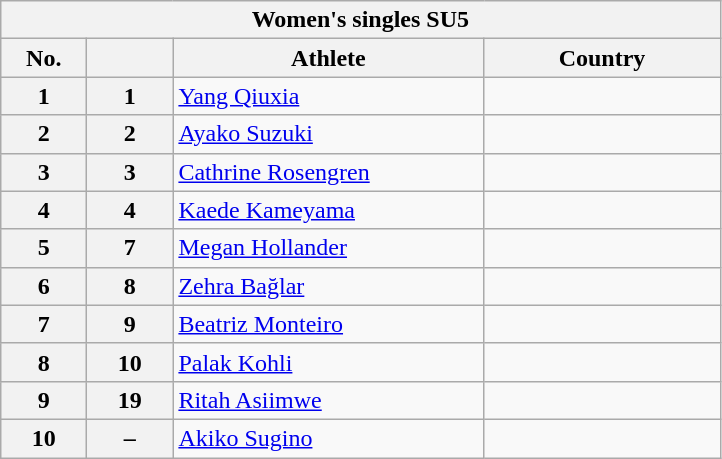<table class="wikitable">
<tr>
<th colspan="4">Women's singles SU5</th>
</tr>
<tr>
<th width="50">No.</th>
<th width="50"></th>
<th width="200">Athlete</th>
<th width="150">Country</th>
</tr>
<tr>
<th>1</th>
<th>1</th>
<td><a href='#'>Yang Qiuxia</a></td>
<td></td>
</tr>
<tr>
<th>2</th>
<th>2</th>
<td><a href='#'>Ayako Suzuki</a></td>
<td></td>
</tr>
<tr>
<th>3</th>
<th>3</th>
<td><a href='#'>Cathrine Rosengren</a></td>
<td></td>
</tr>
<tr>
<th>4</th>
<th>4</th>
<td><a href='#'>Kaede Kameyama</a></td>
<td></td>
</tr>
<tr>
<th>5</th>
<th>7</th>
<td><a href='#'>Megan Hollander</a></td>
<td></td>
</tr>
<tr>
<th>6</th>
<th>8</th>
<td><a href='#'>Zehra Bağlar</a></td>
<td></td>
</tr>
<tr>
<th>7</th>
<th>9</th>
<td><a href='#'>Beatriz Monteiro</a></td>
<td></td>
</tr>
<tr>
<th>8</th>
<th>10</th>
<td><a href='#'>Palak Kohli</a></td>
<td></td>
</tr>
<tr>
<th>9</th>
<th>19</th>
<td><a href='#'>Ritah Asiimwe</a></td>
<td></td>
</tr>
<tr>
<th>10</th>
<th>–</th>
<td><a href='#'>Akiko Sugino</a></td>
<td></td>
</tr>
</table>
